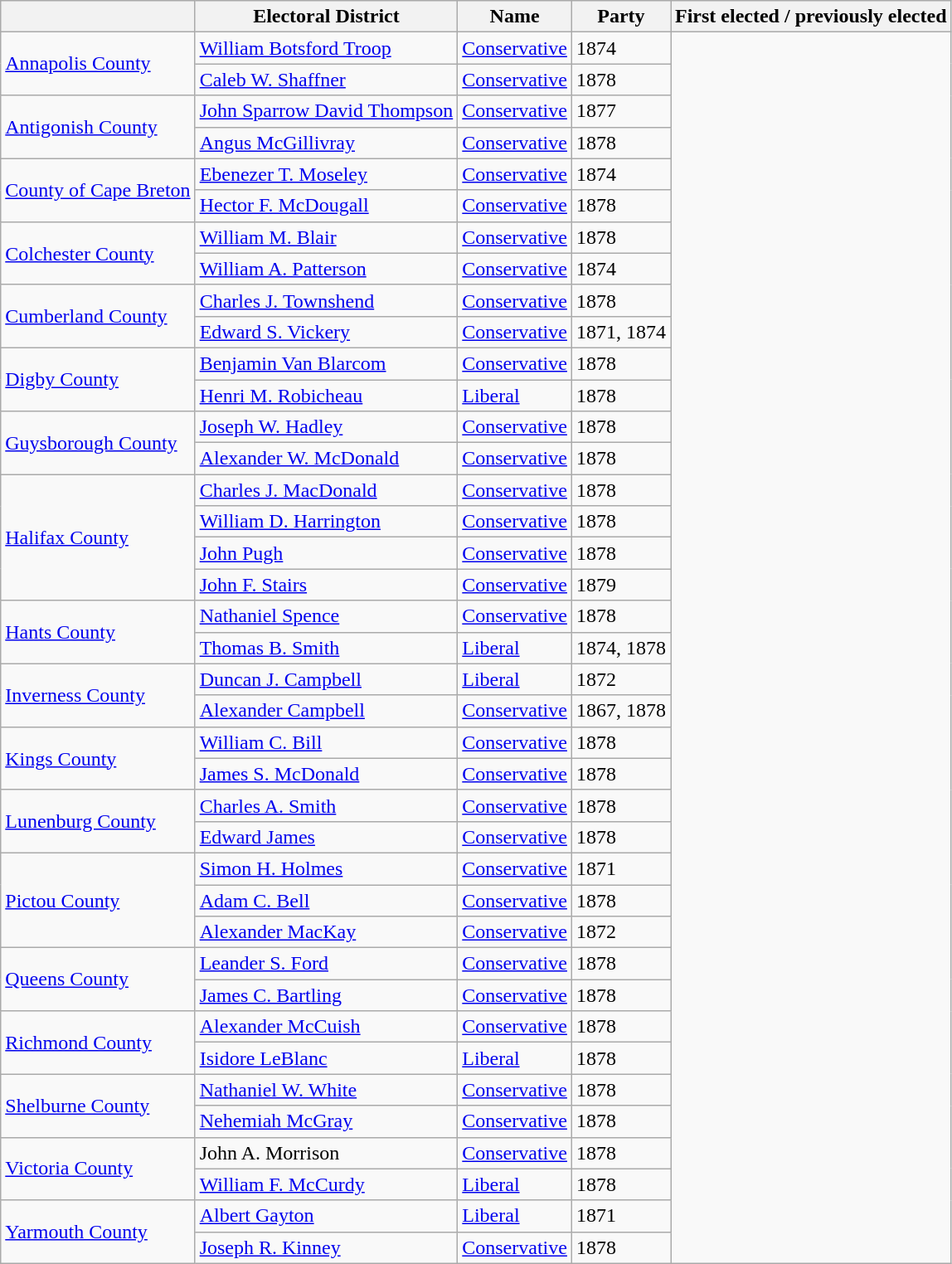<table class="wikitable sortable">
<tr>
<th></th>
<th>Electoral District</th>
<th>Name</th>
<th>Party</th>
<th>First elected / previously elected</th>
</tr>
<tr>
<td rowspan=2><a href='#'>Annapolis County</a></td>
<td><a href='#'>William Botsford Troop</a></td>
<td><a href='#'>Conservative</a></td>
<td>1874</td>
</tr>
<tr>
<td><a href='#'>Caleb W. Shaffner</a></td>
<td><a href='#'>Conservative</a></td>
<td>1878</td>
</tr>
<tr>
<td rowspan=2><a href='#'>Antigonish County</a></td>
<td><a href='#'>John Sparrow David Thompson</a></td>
<td><a href='#'>Conservative</a></td>
<td>1877</td>
</tr>
<tr>
<td><a href='#'>Angus McGillivray</a></td>
<td><a href='#'>Conservative</a></td>
<td>1878</td>
</tr>
<tr>
<td rowspan=2><a href='#'>County of Cape Breton</a></td>
<td><a href='#'>Ebenezer T. Moseley</a></td>
<td><a href='#'>Conservative</a></td>
<td>1874</td>
</tr>
<tr>
<td><a href='#'>Hector F. McDougall</a></td>
<td><a href='#'>Conservative</a></td>
<td>1878</td>
</tr>
<tr>
<td rowspan=2><a href='#'>Colchester County</a></td>
<td><a href='#'>William M. Blair</a></td>
<td><a href='#'>Conservative</a></td>
<td>1878</td>
</tr>
<tr>
<td><a href='#'>William A. Patterson</a></td>
<td><a href='#'>Conservative</a></td>
<td>1874</td>
</tr>
<tr>
<td rowspan=2><a href='#'>Cumberland County</a></td>
<td><a href='#'>Charles J. Townshend</a></td>
<td><a href='#'>Conservative</a></td>
<td>1878</td>
</tr>
<tr>
<td><a href='#'>Edward S. Vickery</a></td>
<td><a href='#'>Conservative</a></td>
<td>1871, 1874</td>
</tr>
<tr>
<td rowspan=2><a href='#'>Digby County</a></td>
<td><a href='#'>Benjamin Van Blarcom</a></td>
<td><a href='#'>Conservative</a></td>
<td>1878</td>
</tr>
<tr>
<td><a href='#'>Henri M. Robicheau</a></td>
<td><a href='#'>Liberal</a></td>
<td>1878</td>
</tr>
<tr>
<td rowspan=2><a href='#'>Guysborough County</a></td>
<td><a href='#'>Joseph W. Hadley</a></td>
<td><a href='#'>Conservative</a></td>
<td>1878</td>
</tr>
<tr>
<td><a href='#'>Alexander W. McDonald</a></td>
<td><a href='#'>Conservative</a></td>
<td>1878</td>
</tr>
<tr>
<td rowspan=4><a href='#'>Halifax County</a></td>
<td><a href='#'>Charles J. MacDonald</a></td>
<td><a href='#'>Conservative</a></td>
<td>1878</td>
</tr>
<tr>
<td><a href='#'>William D. Harrington</a></td>
<td><a href='#'>Conservative</a></td>
<td>1878</td>
</tr>
<tr>
<td><a href='#'>John Pugh</a></td>
<td><a href='#'>Conservative</a></td>
<td>1878</td>
</tr>
<tr>
<td><a href='#'>John F. Stairs</a></td>
<td><a href='#'>Conservative</a></td>
<td>1879</td>
</tr>
<tr>
<td rowspan=2><a href='#'>Hants County</a></td>
<td><a href='#'>Nathaniel Spence</a></td>
<td><a href='#'>Conservative</a></td>
<td>1878</td>
</tr>
<tr>
<td><a href='#'>Thomas B. Smith</a></td>
<td><a href='#'>Liberal</a></td>
<td>1874, 1878</td>
</tr>
<tr>
<td rowspan=2><a href='#'>Inverness County</a></td>
<td><a href='#'>Duncan J. Campbell</a></td>
<td><a href='#'>Liberal</a></td>
<td>1872</td>
</tr>
<tr>
<td><a href='#'>Alexander Campbell</a></td>
<td><a href='#'>Conservative</a></td>
<td>1867, 1878</td>
</tr>
<tr>
<td rowspan=2><a href='#'>Kings County</a></td>
<td><a href='#'>William C. Bill</a></td>
<td><a href='#'>Conservative</a></td>
<td>1878</td>
</tr>
<tr>
<td><a href='#'>James S. McDonald</a></td>
<td><a href='#'>Conservative</a></td>
<td>1878</td>
</tr>
<tr>
<td rowspan=2><a href='#'>Lunenburg County</a></td>
<td><a href='#'>Charles A. Smith</a></td>
<td><a href='#'>Conservative</a></td>
<td>1878</td>
</tr>
<tr>
<td><a href='#'>Edward James</a></td>
<td><a href='#'>Conservative</a></td>
<td>1878</td>
</tr>
<tr>
<td rowspan=3><a href='#'>Pictou County</a></td>
<td><a href='#'>Simon H. Holmes</a></td>
<td><a href='#'>Conservative</a></td>
<td>1871</td>
</tr>
<tr>
<td><a href='#'>Adam C. Bell</a></td>
<td><a href='#'>Conservative</a></td>
<td>1878</td>
</tr>
<tr>
<td><a href='#'>Alexander MacKay</a></td>
<td><a href='#'>Conservative</a></td>
<td>1872</td>
</tr>
<tr>
<td rowspan=2><a href='#'>Queens County</a></td>
<td><a href='#'>Leander S. Ford</a></td>
<td><a href='#'>Conservative</a></td>
<td>1878</td>
</tr>
<tr>
<td><a href='#'>James C. Bartling</a></td>
<td><a href='#'>Conservative</a></td>
<td>1878</td>
</tr>
<tr>
<td rowspan=2><a href='#'>Richmond County</a></td>
<td><a href='#'>Alexander McCuish</a></td>
<td><a href='#'>Conservative</a></td>
<td>1878</td>
</tr>
<tr>
<td><a href='#'>Isidore LeBlanc</a></td>
<td><a href='#'>Liberal</a></td>
<td>1878</td>
</tr>
<tr>
<td rowspan=2><a href='#'>Shelburne County</a></td>
<td><a href='#'>Nathaniel W. White</a></td>
<td><a href='#'>Conservative</a></td>
<td>1878</td>
</tr>
<tr>
<td><a href='#'>Nehemiah McGray</a></td>
<td><a href='#'>Conservative</a></td>
<td>1878</td>
</tr>
<tr>
<td rowspan=2><a href='#'>Victoria County</a></td>
<td>John A. Morrison</td>
<td><a href='#'>Conservative</a></td>
<td>1878</td>
</tr>
<tr>
<td><a href='#'>William F. McCurdy</a></td>
<td><a href='#'>Liberal</a></td>
<td>1878</td>
</tr>
<tr>
<td rowspan=2><a href='#'>Yarmouth County</a></td>
<td><a href='#'>Albert Gayton</a></td>
<td><a href='#'>Liberal</a></td>
<td>1871</td>
</tr>
<tr>
<td><a href='#'>Joseph R. Kinney</a></td>
<td><a href='#'>Conservative</a></td>
<td>1878</td>
</tr>
</table>
